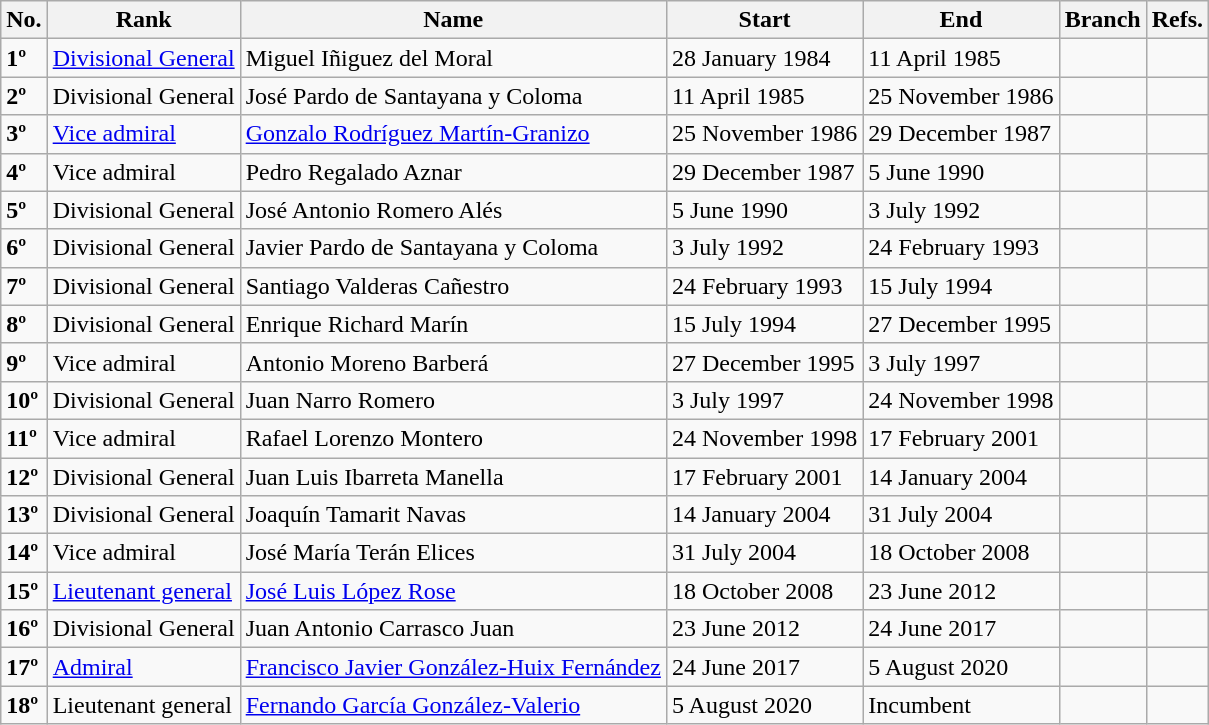<table class="wikitable">
<tr>
<th>No.</th>
<th>Rank</th>
<th>Name</th>
<th>Start</th>
<th>End</th>
<th>Branch</th>
<th>Refs.</th>
</tr>
<tr>
<td><strong>1º</strong></td>
<td><a href='#'>Divisional General</a></td>
<td>Miguel Iñiguez del Moral</td>
<td>28 January 1984</td>
<td>11 April 1985</td>
<td></td>
<td></td>
</tr>
<tr>
<td><strong>2º</strong></td>
<td>Divisional General</td>
<td>José Pardo de Santayana y Coloma</td>
<td>11 April 1985</td>
<td>25 November 1986</td>
<td></td>
<td></td>
</tr>
<tr>
<td><strong>3º</strong></td>
<td><a href='#'>Vice admiral</a></td>
<td><a href='#'>Gonzalo Rodríguez Martín-Granizo</a></td>
<td>25 November 1986</td>
<td>29 December 1987</td>
<td></td>
<td></td>
</tr>
<tr>
<td><strong>4º</strong></td>
<td>Vice admiral</td>
<td>Pedro Regalado Aznar</td>
<td>29 December 1987</td>
<td>5 June 1990</td>
<td></td>
<td></td>
</tr>
<tr>
<td><strong>5º</strong></td>
<td>Divisional General</td>
<td>José Antonio Romero Alés</td>
<td>5 June 1990</td>
<td>3 July 1992</td>
<td></td>
<td></td>
</tr>
<tr>
<td><strong>6º</strong></td>
<td>Divisional General</td>
<td>Javier Pardo de Santayana y Coloma</td>
<td>3 July 1992</td>
<td>24 February 1993</td>
<td></td>
<td></td>
</tr>
<tr>
<td><strong>7º</strong></td>
<td>Divisional General</td>
<td>Santiago Valderas Cañestro</td>
<td>24 February 1993</td>
<td>15 July 1994</td>
<td></td>
<td></td>
</tr>
<tr>
<td><strong>8º</strong></td>
<td>Divisional General</td>
<td>Enrique Richard Marín</td>
<td>15 July 1994</td>
<td>27 December 1995</td>
<td></td>
<td></td>
</tr>
<tr>
<td><strong>9º</strong></td>
<td>Vice admiral</td>
<td>Antonio Moreno Barberá</td>
<td>27 December 1995</td>
<td>3 July 1997</td>
<td></td>
<td></td>
</tr>
<tr>
<td><strong>10º</strong></td>
<td>Divisional General</td>
<td>Juan Narro Romero</td>
<td>3 July 1997</td>
<td>24 November 1998</td>
<td></td>
<td></td>
</tr>
<tr>
<td><strong>11º</strong></td>
<td>Vice admiral</td>
<td>Rafael Lorenzo Montero</td>
<td>24 November 1998</td>
<td>17 February 2001</td>
<td></td>
<td></td>
</tr>
<tr>
<td><strong>12º</strong></td>
<td>Divisional General</td>
<td>Juan Luis Ibarreta Manella</td>
<td>17 February 2001</td>
<td>14 January 2004</td>
<td></td>
<td></td>
</tr>
<tr>
<td><strong>13º</strong></td>
<td>Divisional General</td>
<td>Joaquín Tamarit Navas</td>
<td>14 January 2004</td>
<td>31 July 2004</td>
<td></td>
<td></td>
</tr>
<tr>
<td><strong>14º</strong></td>
<td>Vice admiral</td>
<td>José María Terán Elices</td>
<td>31 July 2004</td>
<td>18 October 2008</td>
<td></td>
<td></td>
</tr>
<tr>
<td><strong>15º</strong></td>
<td><a href='#'>Lieutenant general</a></td>
<td><a href='#'>José Luis López Rose</a></td>
<td>18 October 2008</td>
<td>23 June 2012</td>
<td></td>
<td></td>
</tr>
<tr>
<td><strong>16º</strong></td>
<td>Divisional General</td>
<td>Juan Antonio Carrasco Juan</td>
<td>23 June 2012</td>
<td>24 June 2017</td>
<td></td>
<td></td>
</tr>
<tr>
<td><strong>17º</strong></td>
<td><a href='#'>Admiral</a></td>
<td><a href='#'>Francisco Javier González-Huix Fernández</a></td>
<td>24 June 2017</td>
<td>5 August 2020</td>
<td></td>
<td></td>
</tr>
<tr>
<td><strong>18º</strong></td>
<td>Lieutenant general</td>
<td><a href='#'>Fernando García González-Valerio</a></td>
<td>5 August 2020</td>
<td>Incumbent</td>
<td></td>
<td></td>
</tr>
</table>
